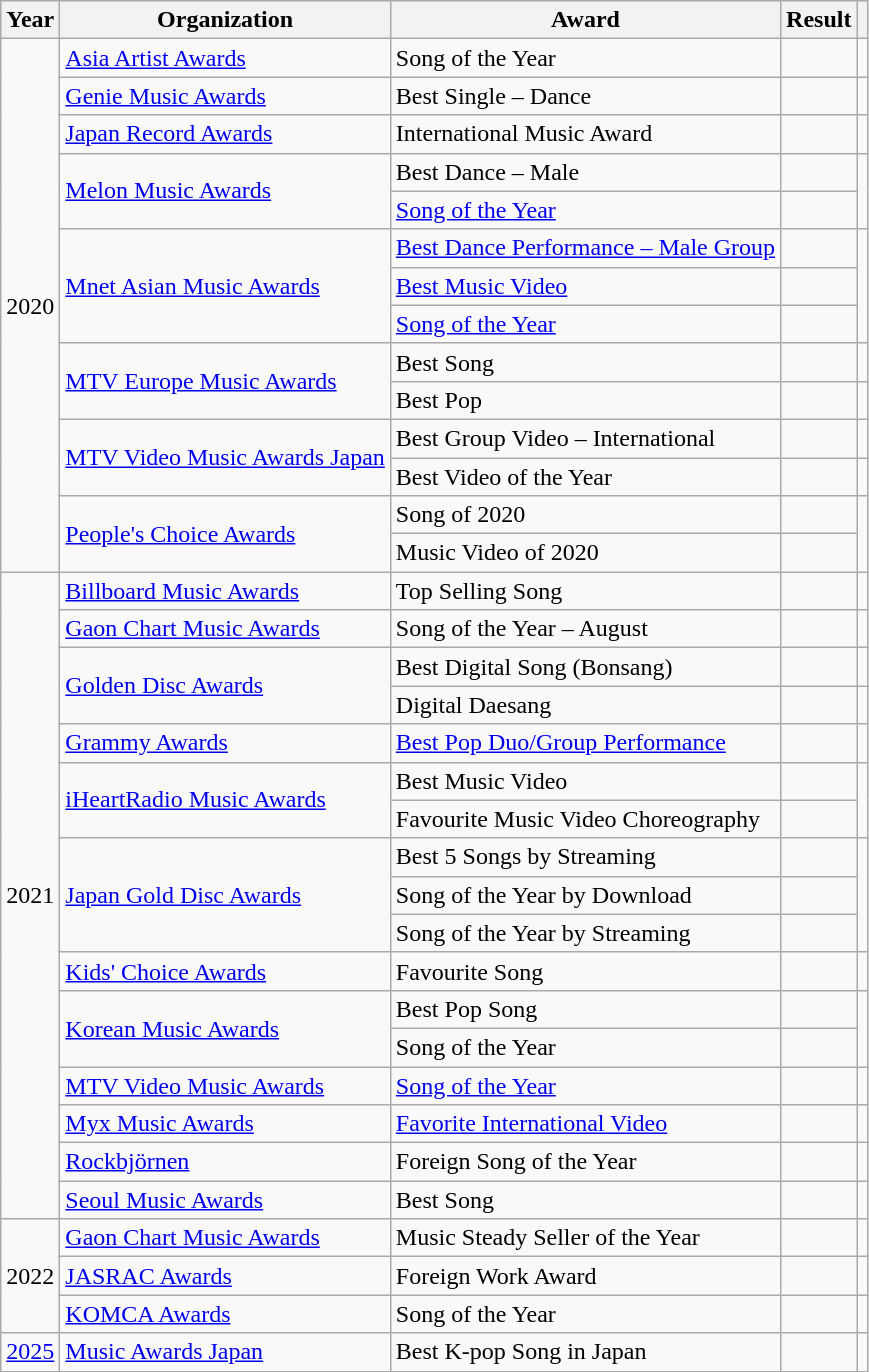<table class="wikitable sortable">
<tr>
<th>Year</th>
<th>Organization</th>
<th>Award</th>
<th>Result</th>
<th class="unsortable"></th>
</tr>
<tr>
<td rowspan="14">2020</td>
<td><a href='#'>Asia Artist Awards</a></td>
<td>Song of the Year</td>
<td></td>
<td style="text-align:center;"></td>
</tr>
<tr>
<td><a href='#'>Genie Music Awards</a></td>
<td>Best Single – Dance</td>
<td></td>
<td style="text-align:center;"></td>
</tr>
<tr>
<td><a href='#'>Japan Record Awards</a></td>
<td>International Music Award</td>
<td></td>
<td style="text-align:center;"></td>
</tr>
<tr>
<td rowspan="2"><a href='#'>Melon Music Awards</a></td>
<td>Best Dance – Male</td>
<td></td>
<td style="text-align:center;" rowspan="2"></td>
</tr>
<tr>
<td><a href='#'>Song of the Year</a></td>
<td></td>
</tr>
<tr>
<td rowspan="3"><a href='#'>Mnet Asian Music Awards</a></td>
<td><a href='#'>Best Dance Performance – Male Group</a></td>
<td></td>
<td style="text-align:center;" rowspan="3"></td>
</tr>
<tr>
<td><a href='#'>Best Music Video</a></td>
<td></td>
</tr>
<tr>
<td><a href='#'>Song of the Year</a></td>
<td></td>
</tr>
<tr>
<td rowspan="2"><a href='#'>MTV Europe Music Awards</a></td>
<td>Best Song</td>
<td></td>
<td style="text-align:center;"></td>
</tr>
<tr>
<td>Best Pop</td>
<td></td>
<td style="text-align:center;"></td>
</tr>
<tr>
<td rowspan="2"><a href='#'>MTV Video Music Awards Japan</a></td>
<td>Best Group Video – International</td>
<td></td>
<td style="text-align:center;"></td>
</tr>
<tr>
<td>Best Video of the Year</td>
<td></td>
<td style="text-align:center;"></td>
</tr>
<tr>
<td rowspan="2"><a href='#'>People's Choice Awards</a></td>
<td>Song of 2020</td>
<td></td>
<td style="text-align:center;" rowspan="2"></td>
</tr>
<tr>
<td>Music Video of 2020</td>
<td></td>
</tr>
<tr>
<td rowspan="17">2021</td>
<td><a href='#'>Billboard Music Awards</a></td>
<td>Top Selling Song</td>
<td></td>
<td style="text-align:center;"></td>
</tr>
<tr>
<td><a href='#'>Gaon Chart Music Awards</a></td>
<td>Song of the Year – August</td>
<td></td>
<td style="text-align:center;"></td>
</tr>
<tr>
<td rowspan="2"><a href='#'>Golden Disc Awards</a></td>
<td>Best Digital Song (Bonsang)</td>
<td></td>
<td style="text-align:center;"></td>
</tr>
<tr>
<td>Digital Daesang</td>
<td></td>
<td style="text-align:center;"></td>
</tr>
<tr>
<td><a href='#'>Grammy Awards</a></td>
<td><a href='#'>Best Pop Duo/Group Performance</a></td>
<td></td>
<td style="text-align:center;"></td>
</tr>
<tr>
<td rowspan="2"><a href='#'>iHeartRadio Music Awards</a></td>
<td>Best Music Video</td>
<td></td>
<td style="text-align:center;" rowspan="2"></td>
</tr>
<tr>
<td>Favourite Music Video Choreography</td>
<td></td>
</tr>
<tr>
<td rowspan="3"><a href='#'>Japan Gold Disc Awards</a></td>
<td>Best 5 Songs by Streaming</td>
<td></td>
<td style="text-align:center;" rowspan="3"></td>
</tr>
<tr>
<td>Song of the Year by Download</td>
<td></td>
</tr>
<tr>
<td>Song of the Year by Streaming</td>
<td></td>
</tr>
<tr>
<td><a href='#'>Kids' Choice Awards</a></td>
<td>Favourite Song</td>
<td></td>
<td style="text-align:center;"></td>
</tr>
<tr>
<td rowspan="2"><a href='#'>Korean Music Awards</a></td>
<td>Best Pop Song</td>
<td></td>
<td style="text-align:center;" rowspan="2"></td>
</tr>
<tr>
<td>Song of the Year</td>
<td></td>
</tr>
<tr>
<td><a href='#'>MTV Video Music Awards</a></td>
<td><a href='#'>Song of the Year</a></td>
<td></td>
<td style="text-align:center;"></td>
</tr>
<tr>
<td><a href='#'>Myx Music Awards</a></td>
<td><a href='#'>Favorite International Video</a></td>
<td></td>
<td style="text-align:center;"></td>
</tr>
<tr>
<td><a href='#'>Rockbjörnen</a></td>
<td>Foreign Song of the Year</td>
<td></td>
<td style="text-align:center;"></td>
</tr>
<tr>
<td><a href='#'>Seoul Music Awards</a></td>
<td>Best Song</td>
<td></td>
<td style="text-align:center;"></td>
</tr>
<tr>
<td rowspan="3">2022</td>
<td><a href='#'>Gaon Chart Music Awards</a></td>
<td>Music Steady Seller of the Year</td>
<td></td>
<td style="text-align:center;"></td>
</tr>
<tr>
<td><a href='#'>JASRAC Awards</a></td>
<td>Foreign Work Award</td>
<td></td>
<td style="text-align:center;"></td>
</tr>
<tr>
<td><a href='#'>KOMCA Awards</a></td>
<td>Song of the Year</td>
<td></td>
<td style="text-align:center;"></td>
</tr>
<tr>
<td><a href='#'>2025</a></td>
<td><a href='#'>Music Awards Japan</a></td>
<td>Best K-pop Song in Japan</td>
<td></td>
<td style="text-align:center;"></td>
</tr>
</table>
